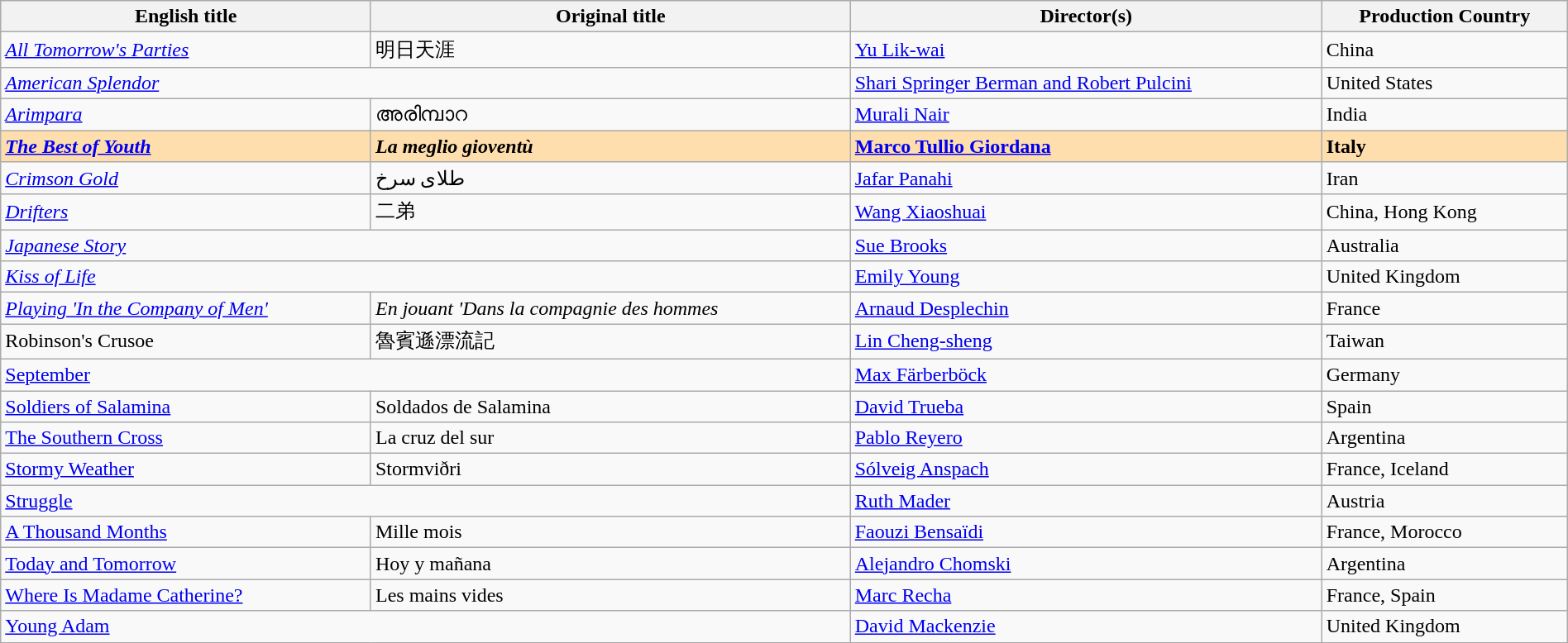<table class="wikitable" width="100%" cellpadding="5">
<tr>
<th scope="col">English title</th>
<th scope="col">Original title</th>
<th scope="col">Director(s)</th>
<th scope="col">Production Country</th>
</tr>
<tr>
<td><em><a href='#'>All Tomorrow's Parties</a></em></td>
<td>明日天涯</td>
<td data-sort-value="“Makhma”"><a href='#'>Yu Lik-wai</a></td>
<td>China</td>
</tr>
<tr>
<td colspan="2"><em><a href='#'>American Splendor</a></em></td>
<td><a href='#'>Shari Springer Berman and Robert Pulcini</a></td>
<td>United States</td>
</tr>
<tr>
<td><em><a href='#'>Arimpara</a></em></td>
<td>അരിമ്പാറ</td>
<td><a href='#'>Murali Nair</a></td>
<td>India</td>
</tr>
<tr style="background:#FFDEAD">
<td><strong><em><a href='#'>The Best of Youth</a></em></strong></td>
<td><strong><em>La meglio gioventù</em></strong></td>
<td><strong><a href='#'>Marco Tullio Giordana</a></strong></td>
<td><strong>Italy</strong></td>
</tr>
<tr>
<td><em><a href='#'>Crimson Gold</a></em></td>
<td>طلای سرخ</td>
<td><a href='#'>Jafar Panahi</a></td>
<td>Iran</td>
</tr>
<tr>
<td><em><a href='#'>Drifters</a></em></td>
<td>二弟</td>
<td><a href='#'>Wang Xiaoshuai</a></td>
<td>China, Hong Kong</td>
</tr>
<tr>
<td colspan="2"><em><a href='#'>Japanese Story</a></em></td>
<td><a href='#'>Sue Brooks</a></td>
<td>Australia</td>
</tr>
<tr>
<td colspan="2"><em><a href='#'>Kiss of Life</a></em></td>
<td><a href='#'>Emily Young</a></td>
<td>United Kingdom</td>
</tr>
<tr>
<td><em><a href='#'>Playing 'In the Company of Men'</a></em></td>
<td><em>En jouant 'Dans la compagnie des hommes<strong></td>
<td><a href='#'>Arnaud Desplechin</a></td>
<td>France</td>
</tr>
<tr>
<td></em>Robinson's Crusoe<em></td>
<td>魯賓遜漂流記</td>
<td><a href='#'>Lin Cheng-sheng</a></td>
<td>Taiwan</td>
</tr>
<tr>
<td colspan="2"></em><a href='#'>September</a><em></td>
<td><a href='#'>Max Färberböck</a></td>
<td>Germany</td>
</tr>
<tr>
<td></em><a href='#'>Soldiers of Salamina</a><em></td>
<td></em>Soldados de Salamina<em></td>
<td><a href='#'>David Trueba</a></td>
<td>Spain</td>
</tr>
<tr>
<td></em><a href='#'>The Southern Cross</a><em></td>
<td></em>La cruz del sur<em></td>
<td><a href='#'>Pablo Reyero</a></td>
<td>Argentina</td>
</tr>
<tr>
<td></em><a href='#'>Stormy Weather</a><em></td>
<td></em>Stormviðri<em></td>
<td><a href='#'>Sólveig Anspach</a></td>
<td>France, Iceland</td>
</tr>
<tr>
<td colspan="2"></em><a href='#'>Struggle</a><em></td>
<td><a href='#'>Ruth Mader</a></td>
<td>Austria</td>
</tr>
<tr>
<td></em><a href='#'>A Thousand Months</a><em></td>
<td></em>Mille mois<em></td>
<td><a href='#'>Faouzi Bensaïdi</a></td>
<td>France, Morocco</td>
</tr>
<tr>
<td></em><a href='#'>Today and Tomorrow</a><em></td>
<td></em>Hoy y mañana<em></td>
<td><a href='#'>Alejandro Chomski</a></td>
<td>Argentina</td>
</tr>
<tr>
<td></em><a href='#'>Where Is Madame Catherine?</a><em></td>
<td></em>Les mains vides<em></td>
<td><a href='#'>Marc Recha</a></td>
<td>France, Spain</td>
</tr>
<tr>
<td colspan="2"></em><a href='#'>Young Adam</a><em></td>
<td><a href='#'>David Mackenzie</a></td>
<td>United Kingdom</td>
</tr>
</table>
